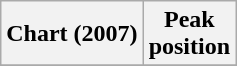<table class="wikitable">
<tr>
<th>Chart (2007)</th>
<th>Peak<br>position</th>
</tr>
<tr>
</tr>
</table>
